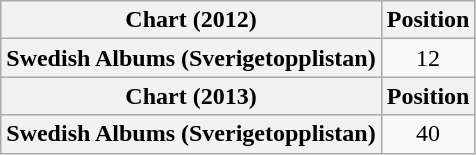<table class="wikitable plainrowheaders" style="text-align:center">
<tr>
<th scope="col">Chart (2012)</th>
<th scope="col">Position</th>
</tr>
<tr>
<th scope="row">Swedish Albums (Sverigetopplistan)</th>
<td>12</td>
</tr>
<tr>
<th scope="col">Chart (2013)</th>
<th scope="col">Position</th>
</tr>
<tr>
<th scope="row">Swedish Albums (Sverigetopplistan)</th>
<td>40</td>
</tr>
</table>
